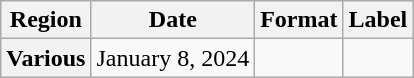<table class="wikitable plainrowheaders">
<tr>
<th scope="col">Region</th>
<th scope="col">Date</th>
<th scope="col">Format</th>
<th scope="col">Label</th>
</tr>
<tr>
<th scope="row">Various</th>
<td>January 8, 2024</td>
<td></td>
<td></td>
</tr>
</table>
